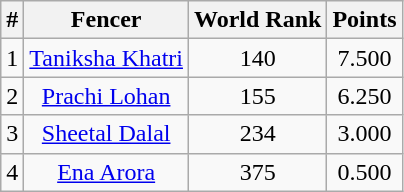<table class="wikitable sortable" style="text-align:center;">
<tr>
<th>#</th>
<th>Fencer</th>
<th>World Rank</th>
<th>Points</th>
</tr>
<tr>
<td>1</td>
<td><a href='#'>Taniksha Khatri</a></td>
<td>140</td>
<td>7.500</td>
</tr>
<tr>
<td>2</td>
<td><a href='#'>Prachi Lohan</a></td>
<td>155</td>
<td>6.250</td>
</tr>
<tr>
<td>3</td>
<td><a href='#'>Sheetal Dalal</a></td>
<td>234</td>
<td>3.000</td>
</tr>
<tr>
<td>4</td>
<td><a href='#'>Ena Arora</a></td>
<td>375</td>
<td>0.500</td>
</tr>
</table>
